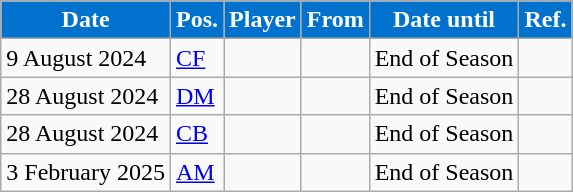<table class="wikitable plainrowheaders sortable">
<tr>
<th style="background:#0072CE; color:#ffffff">Date</th>
<th style="background:#0072CE; color:#ffffff">Pos.</th>
<th style="background:#0072CE; color:#ffffff">Player</th>
<th style="background:#0072CE; color:#ffffff">From</th>
<th style="background:#0072CE; color:#ffffff">Date until</th>
<th style="background:#0072CE; color:#ffffff">Ref.</th>
</tr>
<tr>
<td>9 August 2024</td>
<td><a href='#'>CF</a></td>
<td></td>
<td></td>
<td>End of Season</td>
<td></td>
</tr>
<tr>
<td>28 August 2024</td>
<td><a href='#'>DM</a></td>
<td></td>
<td></td>
<td>End of Season</td>
<td></td>
</tr>
<tr>
<td>28 August 2024</td>
<td><a href='#'>CB</a></td>
<td></td>
<td></td>
<td>End of Season</td>
<td></td>
</tr>
<tr>
<td>3 February 2025</td>
<td><a href='#'>AM</a></td>
<td></td>
<td></td>
<td>End of Season</td>
<td></td>
</tr>
</table>
